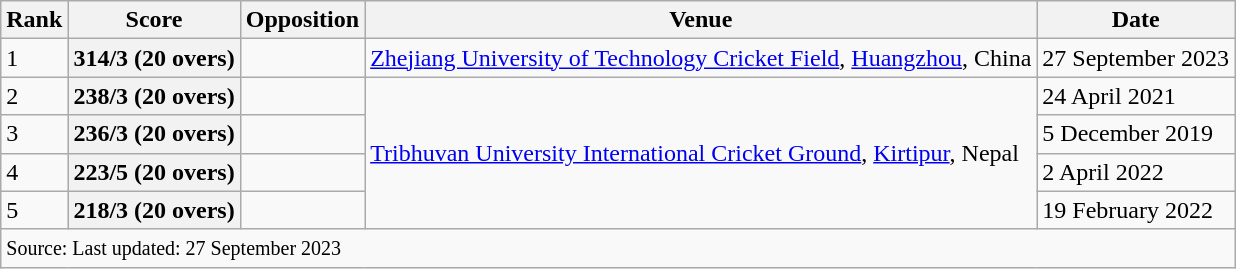<table class="wikitable">
<tr>
<th>Rank</th>
<th>Score</th>
<th>Opposition</th>
<th>Venue</th>
<th>Date</th>
</tr>
<tr>
<td>1</td>
<th>314/3 (20 overs)</th>
<td></td>
<td><a href='#'>Zhejiang University of Technology Cricket Field</a>, <a href='#'>Huangzhou</a>, China</td>
<td>27 September 2023</td>
</tr>
<tr>
<td>2</td>
<th>238/3 (20 overs)</th>
<td></td>
<td rowspan=4><a href='#'>Tribhuvan University International Cricket Ground</a>, <a href='#'>Kirtipur</a>, Nepal</td>
<td>24 April 2021</td>
</tr>
<tr>
<td>3</td>
<th>236/3 (20 overs)</th>
<td></td>
<td>5 December 2019</td>
</tr>
<tr>
<td>4</td>
<th>223/5 (20 overs)</th>
<td></td>
<td>2 April 2022</td>
</tr>
<tr>
<td>5</td>
<th>218/3 (20 overs)</th>
<td></td>
<td>19 February 2022</td>
</tr>
<tr>
<td colspan="5" style="text-align:left;"><small>Source:  Last updated: 27 September 2023</small></td>
</tr>
</table>
